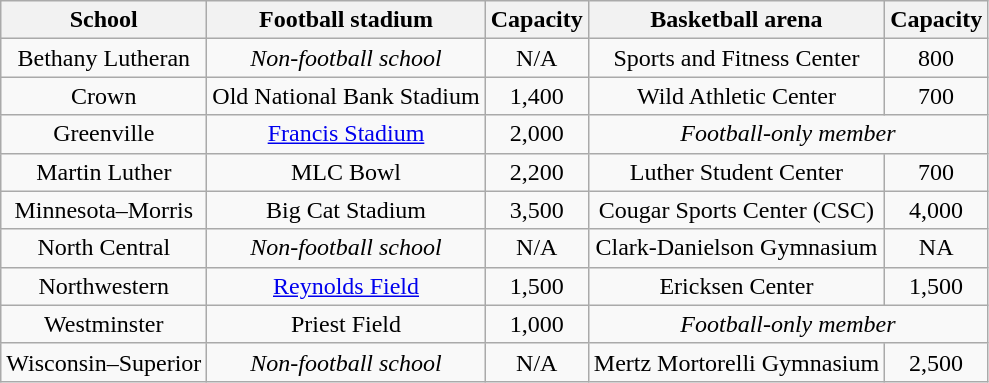<table class="wikitable sortable" style="text-align:center">
<tr>
<th>School</th>
<th>Football stadium</th>
<th>Capacity</th>
<th>Basketball arena</th>
<th>Capacity</th>
</tr>
<tr>
<td>Bethany Lutheran</td>
<td><em>Non-football school</em></td>
<td>N/A</td>
<td>Sports and Fitness Center</td>
<td>800</td>
</tr>
<tr>
<td>Crown</td>
<td>Old National Bank Stadium</td>
<td>1,400</td>
<td>Wild Athletic Center</td>
<td>700</td>
</tr>
<tr>
<td>Greenville</td>
<td><a href='#'>Francis Stadium</a></td>
<td>2,000</td>
<td colspan=2 align=center><em>Football-only member</em></td>
</tr>
<tr>
<td>Martin Luther</td>
<td>MLC Bowl</td>
<td>2,200</td>
<td>Luther Student Center</td>
<td>700</td>
</tr>
<tr>
<td>Minnesota–Morris</td>
<td>Big Cat Stadium</td>
<td>3,500</td>
<td>Cougar Sports Center (CSC)</td>
<td>4,000</td>
</tr>
<tr>
<td>North Central</td>
<td><em>Non-football school</em></td>
<td>N/A</td>
<td>Clark-Danielson Gymnasium</td>
<td>NA</td>
</tr>
<tr>
<td>Northwestern</td>
<td><a href='#'>Reynolds Field</a></td>
<td>1,500</td>
<td>Ericksen Center</td>
<td>1,500</td>
</tr>
<tr>
<td>Westminster</td>
<td>Priest Field</td>
<td>1,000</td>
<td colspan=2 align=center><em>Football-only member</em></td>
</tr>
<tr>
<td>Wisconsin–Superior</td>
<td><em>Non-football school</em></td>
<td>N/A</td>
<td>Mertz Mortorelli Gymnasium</td>
<td>2,500</td>
</tr>
</table>
